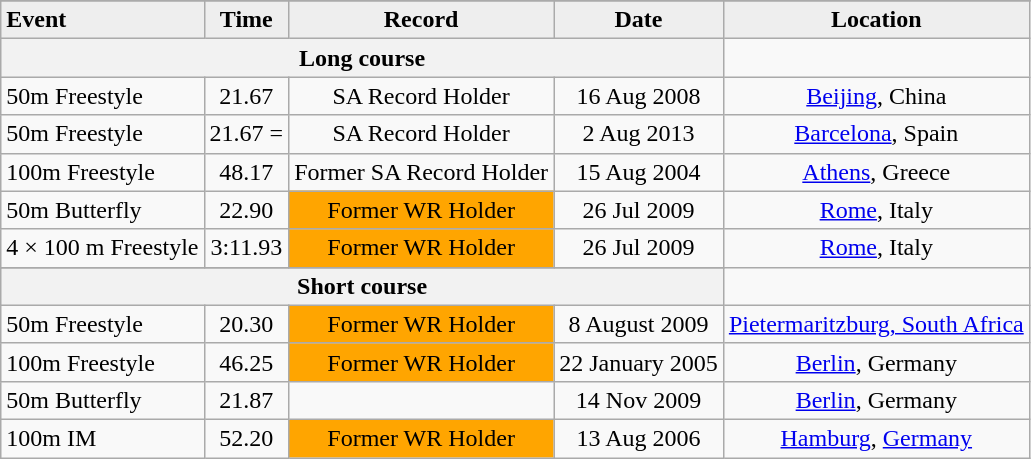<table class="wikitable">
<tr bgcolor="#eeeeee">
</tr>
<tr bgcolor="#eeeeee">
<td><strong>Event</strong></td>
<td align="center"><strong>Time</strong></td>
<td align="center"><strong>Record</strong></td>
<td align="center"><strong>Date</strong></td>
<td align="center"><strong>Location</strong></td>
</tr>
<tr bgcolor="#eeeeee">
<th colspan="4">Long course</th>
</tr>
<tr>
<td>50m Freestyle</td>
<td align="center">21.67</td>
<td align="center">SA Record Holder</td>
<td align="center">16 Aug 2008</td>
<td align="center"><a href='#'>Beijing</a>, China</td>
</tr>
<tr>
<td>50m Freestyle</td>
<td align="center">21.67 =</td>
<td align="center">SA Record Holder</td>
<td align="center">2 Aug 2013</td>
<td align="center"><a href='#'>Barcelona</a>, Spain</td>
</tr>
<tr>
<td>100m Freestyle</td>
<td align="center">48.17</td>
<td align="center">Former SA Record Holder</td>
<td align="center">15 Aug 2004</td>
<td align="center"><a href='#'>Athens</a>, Greece</td>
</tr>
<tr>
<td>50m Butterfly</td>
<td align="center">22.90</td>
<td bgcolor="orange" align="center">Former WR Holder</td>
<td align="center">26 Jul 2009</td>
<td align="center"><a href='#'>Rome</a>, Italy</td>
</tr>
<tr>
<td>4 × 100 m Freestyle</td>
<td align="center">3:11.93</td>
<td bgcolor="orange" align="center">Former WR Holder</td>
<td align="center">26 Jul 2009</td>
<td align="center"><a href='#'>Rome</a>, Italy</td>
</tr>
<tr>
</tr>
<tr bgcolor="#eeeeee">
<th colspan="4">Short course</th>
</tr>
<tr>
<td>50m Freestyle</td>
<td align="center">20.30</td>
<td bgcolor="orange" align="center">Former WR Holder</td>
<td align="center">8 August 2009</td>
<td align="center"><a href='#'>Pietermaritzburg, South Africa</a></td>
</tr>
<tr>
<td>100m Freestyle</td>
<td align="center">46.25</td>
<td bgcolor="orange" align="center">Former WR Holder</td>
<td align="center">22 January 2005</td>
<td align="center"><a href='#'>Berlin</a>, Germany</td>
</tr>
<tr>
<td>50m Butterfly</td>
<td align="center">21.87</td>
<td align="center"></td>
<td align="center">14 Nov 2009</td>
<td align="center"><a href='#'>Berlin</a>, Germany</td>
</tr>
<tr>
<td>100m IM</td>
<td align="center">52.20</td>
<td bgcolor="orange" align="center">Former WR Holder</td>
<td align="center">13 Aug 2006</td>
<td align="center"><a href='#'>Hamburg</a>, <a href='#'>Germany</a></td>
</tr>
</table>
